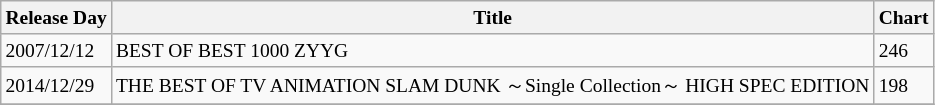<table class=wikitable style="font-size:small">
<tr>
<th>Release Day</th>
<th>Title</th>
<th>Chart</th>
</tr>
<tr>
<td>2007/12/12</td>
<td>BEST OF BEST 1000 ZYYG</td>
<td>246</td>
</tr>
<tr>
<td>2014/12/29</td>
<td>THE BEST OF TV ANIMATION SLAM DUNK ～Single Collection～ HIGH SPEC EDITION</td>
<td>198</td>
</tr>
<tr>
</tr>
</table>
